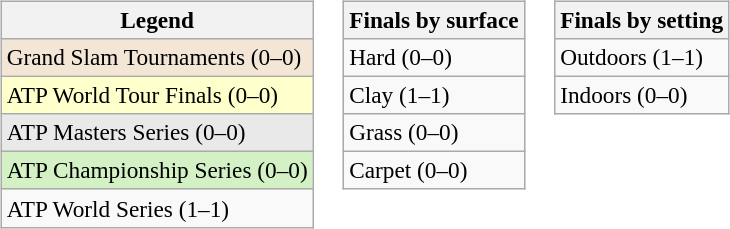<table>
<tr valign=top>
<td><br><table class=wikitable style=font-size:97%>
<tr>
<th>Legend</th>
</tr>
<tr style="background:#f3e6d7;">
<td>Grand Slam Tournaments (0–0)</td>
</tr>
<tr style="background:#ffc;">
<td>ATP World Tour Finals (0–0)</td>
</tr>
<tr style="background:#e9e9e9;">
<td>ATP Masters Series (0–0)</td>
</tr>
<tr style="background:#d4f1c5;">
<td>ATP Championship Series (0–0)</td>
</tr>
<tr>
<td>ATP World Series (1–1)</td>
</tr>
</table>
</td>
<td><br><table class=wikitable style=font-size:97%>
<tr>
<th>Finals by surface</th>
</tr>
<tr>
<td>Hard (0–0)</td>
</tr>
<tr>
<td>Clay (1–1)</td>
</tr>
<tr>
<td>Grass (0–0)</td>
</tr>
<tr>
<td>Carpet (0–0)</td>
</tr>
</table>
</td>
<td><br><table class=wikitable style=font-size:97%>
<tr>
<th>Finals by setting</th>
</tr>
<tr>
<td>Outdoors (1–1)</td>
</tr>
<tr>
<td>Indoors (0–0)</td>
</tr>
</table>
</td>
</tr>
</table>
